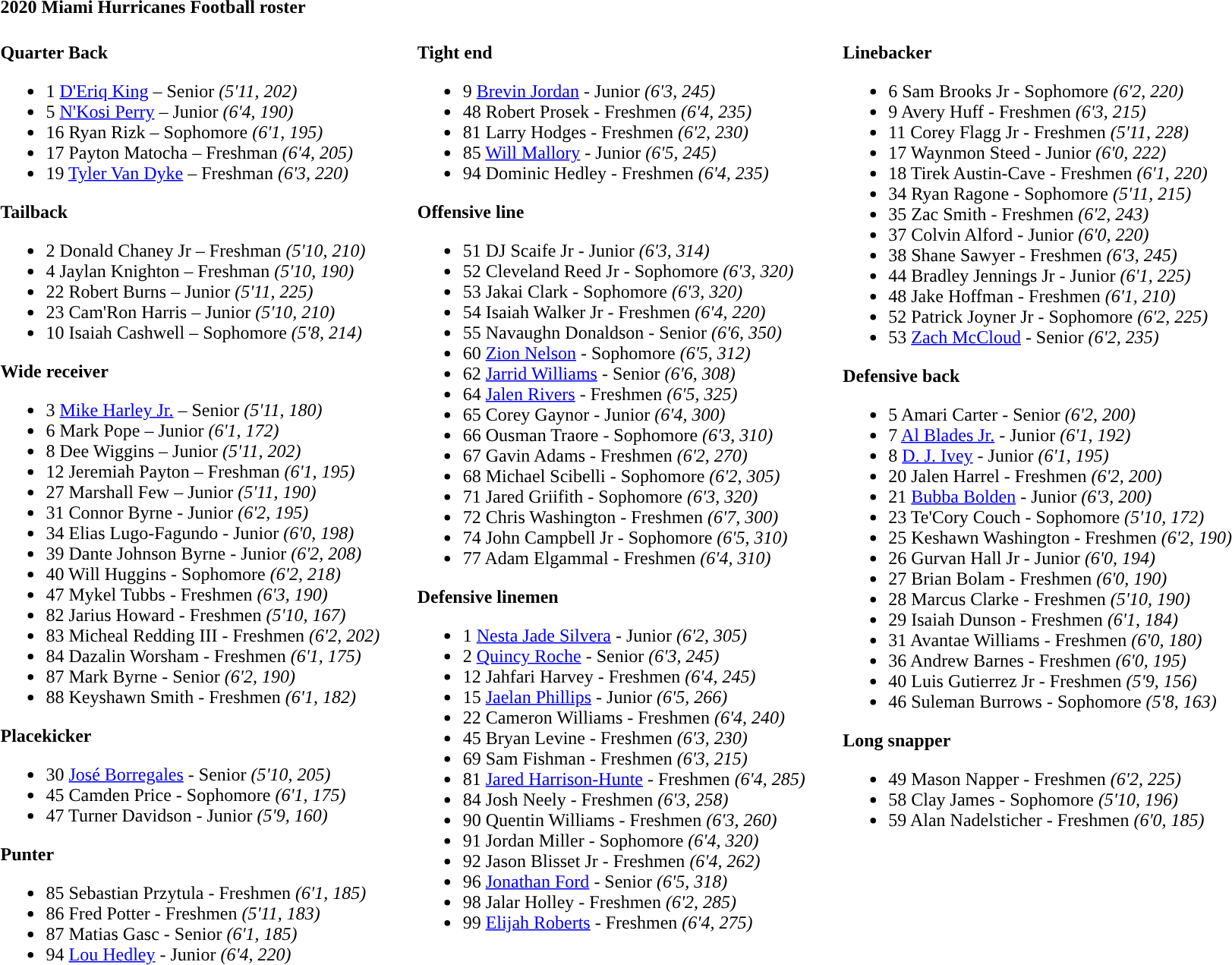<table class="toccolours" style="text-align: left;">
<tr>
<td colspan=11><strong>2020 Miami Hurricanes Football roster</strong></td>
</tr>
<tr>
<td valign="top"><br><strong>Quarter Back</strong><ul><li>1 <a href='#'>D'Eriq King</a> –  Senior <em>(5'11, 202)</em></li><li>5 <a href='#'>N'Kosi Perry</a> –  Junior <em>(6'4, 190)</em></li><li>16 Ryan Rizk –  Sophomore <em>(6'1, 195)</em></li><li>17 Payton Matocha –  Freshman <em>(6'4, 205)</em></li><li>19 <a href='#'>Tyler Van Dyke</a> – Freshman <em>(6'3, 220)</em></li></ul><strong>Tailback</strong><ul><li>2  Donald Chaney Jr – Freshman <em>(5'10, 210)</em></li><li>4  Jaylan Knighton –  Freshman <em>(5'10, 190)</em></li><li>22 Robert Burns –  Junior <em>(5'11, 225)</em></li><li>23 Cam'Ron Harris – Junior <em>(5'10, 210)</em></li><li>10 Isaiah Cashwell  –  Sophomore <em>(5'8, 214)</em></li></ul><strong>Wide receiver</strong><ul><li>3 <a href='#'>Mike Harley Jr.</a> – Senior <em>(5'11, 180)</em></li><li>6 Mark Pope – Junior <em>(6'1, 172)</em></li><li>8 Dee Wiggins – Junior <em>(5'11, 202)</em></li><li>12 Jeremiah Payton –  Freshman <em>(6'1, 195)</em></li><li>27 Marshall Few –  Junior <em>(5'11, 190)</em></li><li>31 Connor Byrne -  Junior <em>(6'2, 195)</em></li><li>34 Elias Lugo-Fagundo -  Junior <em>(6'0, 198)</em></li><li>39 Dante Johnson Byrne -  Junior <em>(6'2, 208)</em></li><li>40 Will Huggins -  Sophomore <em>(6'2, 218)</em></li><li>47 Mykel Tubbs -  Freshmen <em>(6'3, 190)</em></li><li>82 Jarius Howard -  Freshmen <em>(5'10, 167)</em></li><li>83 Micheal Redding III - Freshmen <em>(6'2, 202)</em></li><li>84 Dazalin Worsham - Freshmen <em>(6'1, 175)</em></li><li>87 Mark Byrne - Senior <em>(6'2, 190)</em></li><li>88 Keyshawn Smith - Freshmen <em>(6'1, 182)</em></li></ul><strong>Placekicker</strong><ul><li>30 <a href='#'>José Borregales</a> -  Senior <em>(5'10, 205)</em></li><li>45 Camden Price -  Sophomore <em>(6'1, 175)</em></li><li>47 Turner Davidson -  Junior <em>(5'9, 160)</em></li></ul><strong>Punter</strong><ul><li>85 Sebastian Przytula - Freshmen <em>(6'1, 185)</em></li><li>86 Fred Potter  - Freshmen <em>(5'11, 183)</em></li><li>87 Matias Gasc -  Senior <em>(6'1, 185)</em></li><li>94 <a href='#'>Lou Hedley</a> -  Junior <em>(6'4, 220)</em></li></ul></td>
<td width="25"> </td>
<td valign="top"><br><strong>Tight end</strong><ul><li>9 <a href='#'>Brevin Jordan</a> - Junior <em>(6'3, 245)</em></li><li>48 Robert Prosek -  Freshmen <em>(6'4, 235)</em></li><li>81 Larry Hodges -  Freshmen <em>(6'2, 230)</em></li><li>85 <a href='#'>Will Mallory</a> - Junior <em>(6'5, 245)</em></li><li>94 Dominic Hedley - Freshmen <em>(6'4, 235)</em></li></ul><strong>Offensive line</strong><ul><li>51 DJ Scaife Jr - Junior <em>(6'3, 314)</em></li><li>52 Cleveland Reed Jr -  Sophomore <em>(6'3, 320)</em></li><li>53 Jakai Clark - Sophomore <em>(6'3, 320)</em></li><li>54 Isaiah Walker Jr - Freshmen <em>(6'4, 220)</em></li><li>55 Navaughn Donaldson - Senior <em>(6'6, 350)</em></li><li>60 <a href='#'>Zion Nelson</a> - Sophomore <em>(6'5, 312)</em></li><li>62 <a href='#'>Jarrid Williams</a> -  Senior <em>(6'6, 308)</em></li><li>64 <a href='#'>Jalen Rivers</a> - Freshmen <em>(6'5, 325)</em></li><li>65 Corey Gaynor -  Junior <em>(6'4, 300)</em></li><li>66 Ousman Traore -  Sophomore <em>(6'3, 310)</em></li><li>67 Gavin Adams - Freshmen <em>(6'2, 270)</em></li><li>68 Michael Scibelli -  Sophomore <em>(6'2, 305)</em></li><li>71 Jared Griifith -  Sophomore <em>(6'3, 320)</em></li><li>72 Chris Washington - Freshmen <em>(6'7, 300)</em></li><li>74 John Campbell Jr -  Sophomore <em>(6'5, 310)</em></li><li>77 Adam Elgammal -  Freshmen <em>(6'4, 310)</em></li></ul><strong>Defensive linemen</strong><ul><li>1 <a href='#'>Nesta Jade Silvera</a> - Junior <em>(6'2, 305)</em></li><li>2 <a href='#'>Quincy Roche</a> -  Senior <em>(6'3, 245)</em></li><li>12 Jahfari Harvey -  Freshmen <em>(6'4, 245)</em></li><li>15 <a href='#'>Jaelan Phillips</a>  -  Junior <em>(6'5, 266)</em></li><li>22 Cameron Williams -  Freshmen <em>(6'4, 240)</em></li><li>45 Bryan Levine -  Freshmen <em>(6'3, 230)</em></li><li>69 Sam Fishman - Freshmen <em>(6'3, 215)</em></li><li>81 <a href='#'>Jared Harrison-Hunte</a> -  Freshmen <em>(6'4, 285)</em></li><li>84 Josh Neely -  Freshmen <em>(6'3, 258)</em></li><li>90 Quentin Williams - Freshmen <em>(6'3, 260)</em></li><li>91 Jordan Miller -  Sophomore <em>(6'4, 320)</em></li><li>92 Jason Blisset Jr -  Freshmen <em>(6'4, 262)</em></li><li>96 <a href='#'>Jonathan Ford</a> - Senior <em>(6'5, 318)</em></li><li>98 Jalar Holley -  Freshmen <em>(6'2, 285)</em></li><li>99 <a href='#'>Elijah Roberts</a> - Freshmen <em>(6'4, 275)</em></li></ul></td>
<td width="25"> </td>
<td valign="top"><br><strong>Linebacker</strong><ul><li>6 Sam Brooks Jr - Sophomore <em>(6'2, 220)</em></li><li>9 Avery Huff -  Freshmen <em>(6'3, 215)</em></li><li>11 Corey Flagg Jr - Freshmen <em>(5'11, 228)</em></li><li>17 Waynmon Steed -  Junior <em>(6'0, 222)</em></li><li>18 Tirek Austin-Cave - Freshmen <em>(6'1, 220)</em></li><li>34 Ryan Ragone -  Sophomore <em>(5'11, 215)</em></li><li>35 Zac Smith -  Freshmen <em>(6'2, 243)</em></li><li>37 Colvin Alford -  Junior <em>(6'0, 220)</em></li><li>38 Shane Sawyer - Freshmen <em>(6'3, 245)</em></li><li>44 Bradley Jennings Jr -  Junior <em>(6'1, 225)</em></li><li>48 Jake Hoffman -  Freshmen <em>(6'1, 210)</em></li><li>52 Patrick Joyner Jr -  Sophomore <em>(6'2, 225)</em></li><li>53 <a href='#'>Zach McCloud</a> -  Senior <em>(6'2, 235)</em></li></ul><strong>Defensive back</strong><ul><li>5 Amari Carter - Senior <em>(6'2, 200)</em></li><li>7 <a href='#'>Al Blades Jr.</a> - Junior <em>(6'1, 192)</em></li><li>8 <a href='#'>D. J. Ivey</a> - Junior <em>(6'1, 195)</em></li><li>20 Jalen Harrel - Freshmen <em>(6'2, 200)</em></li><li>21 <a href='#'>Bubba Bolden</a> -  Junior <em>(6'3, 200)</em></li><li>23 Te'Cory Couch - Sophomore <em>(5'10, 172)</em></li><li>25 Keshawn Washington - Freshmen <em>(6'2, 190)</em></li><li>26 Gurvan Hall Jr - Junior <em>(6'0, 194)</em></li><li>27 Brian Bolam - Freshmen <em>(6'0, 190)</em></li><li>28 Marcus Clarke - Freshmen <em>(5'10, 190)</em></li><li>29 Isaiah Dunson - Freshmen <em>(6'1, 184)</em></li><li>31 Avantae Williams - Freshmen <em>(6'0, 180)</em></li><li>36 Andrew Barnes -  Freshmen <em>(6'0, 195)</em></li><li>40 Luis Gutierrez Jr -  Freshmen <em>(5'9, 156)</em></li><li>46 Suleman Burrows -  Sophomore <em>(5'8, 163)</em></li></ul><strong>Long snapper</strong><ul><li>49 Mason Napper -  Freshmen <em>(6'2, 225)</em></li><li>58 Clay James -  Sophomore <em>(5'10, 196)</em></li><li>59 Alan Nadelsticher -  Freshmen <em>(6'0, 185)</em></li></ul></td>
</tr>
</table>
